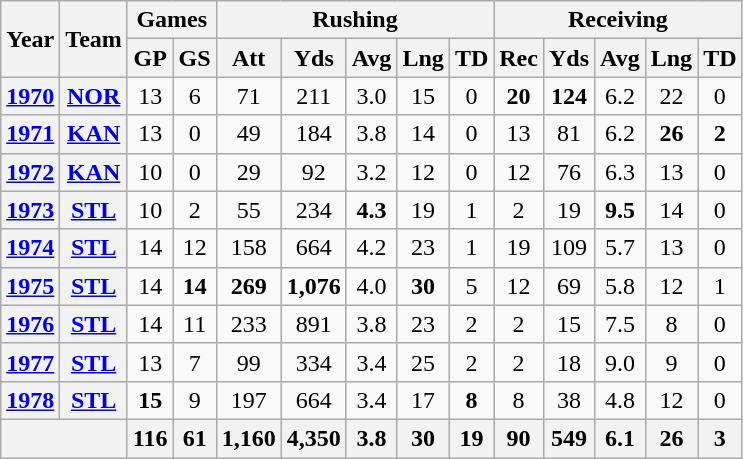<table class="wikitable" style="text-align:center;">
<tr>
<th rowspan="2">Year</th>
<th rowspan="2">Team</th>
<th colspan="2">Games</th>
<th colspan="5">Rushing</th>
<th colspan="5">Receiving</th>
</tr>
<tr>
<th>GP</th>
<th>GS</th>
<th>Att</th>
<th>Yds</th>
<th>Avg</th>
<th>Lng</th>
<th>TD</th>
<th>Rec</th>
<th>Yds</th>
<th>Avg</th>
<th>Lng</th>
<th>TD</th>
</tr>
<tr>
<th><a href='#'>1970</a></th>
<th><a href='#'>NOR</a></th>
<td>13</td>
<td>6</td>
<td>71</td>
<td>211</td>
<td>3.0</td>
<td>15</td>
<td>0</td>
<td><strong>20</strong></td>
<td><strong>124</strong></td>
<td>6.2</td>
<td>22</td>
<td>0</td>
</tr>
<tr>
<th><a href='#'>1971</a></th>
<th><a href='#'>KAN</a></th>
<td>13</td>
<td>0</td>
<td>49</td>
<td>184</td>
<td>3.8</td>
<td>14</td>
<td>0</td>
<td>13</td>
<td>81</td>
<td>6.2</td>
<td><strong>26</strong></td>
<td><strong>2</strong></td>
</tr>
<tr>
<th><a href='#'>1972</a></th>
<th><a href='#'>KAN</a></th>
<td>10</td>
<td>0</td>
<td>29</td>
<td>92</td>
<td>3.2</td>
<td>12</td>
<td>0</td>
<td>12</td>
<td>76</td>
<td>6.3</td>
<td>13</td>
<td>0</td>
</tr>
<tr>
<th><a href='#'>1973</a></th>
<th><a href='#'>STL</a></th>
<td>10</td>
<td>2</td>
<td>55</td>
<td>234</td>
<td><strong>4.3</strong></td>
<td>19</td>
<td>1</td>
<td>2</td>
<td>19</td>
<td><strong>9.5</strong></td>
<td>14</td>
<td>0</td>
</tr>
<tr>
<th><a href='#'>1974</a></th>
<th><a href='#'>STL</a></th>
<td>14</td>
<td>12</td>
<td>158</td>
<td>664</td>
<td>4.2</td>
<td>23</td>
<td>1</td>
<td>19</td>
<td>109</td>
<td>5.7</td>
<td>13</td>
<td>0</td>
</tr>
<tr>
<th><a href='#'>1975</a></th>
<th><a href='#'>STL</a></th>
<td>14</td>
<td><strong>14</strong></td>
<td><strong>269</strong></td>
<td><strong>1,076</strong></td>
<td>4.0</td>
<td><strong>30</strong></td>
<td>5</td>
<td>12</td>
<td>69</td>
<td>5.8</td>
<td>12</td>
<td>1</td>
</tr>
<tr>
<th><a href='#'>1976</a></th>
<th><a href='#'>STL</a></th>
<td>14</td>
<td>11</td>
<td>233</td>
<td>891</td>
<td>3.8</td>
<td>23</td>
<td>2</td>
<td>2</td>
<td>15</td>
<td>7.5</td>
<td>8</td>
<td>0</td>
</tr>
<tr>
<th><a href='#'>1977</a></th>
<th><a href='#'>STL</a></th>
<td>13</td>
<td>7</td>
<td>99</td>
<td>334</td>
<td>3.4</td>
<td>25</td>
<td>2</td>
<td>2</td>
<td>18</td>
<td>9.0</td>
<td>9</td>
<td>0</td>
</tr>
<tr>
<th><a href='#'>1978</a></th>
<th><a href='#'>STL</a></th>
<td><strong>15</strong></td>
<td>9</td>
<td>197</td>
<td>664</td>
<td>3.4</td>
<td>17</td>
<td><strong>8</strong></td>
<td>8</td>
<td>38</td>
<td>4.8</td>
<td>12</td>
<td>0</td>
</tr>
<tr>
<th colspan="2"></th>
<th>116</th>
<th>61</th>
<th>1,160</th>
<th>4,350</th>
<th>3.8</th>
<th>30</th>
<th>19</th>
<th>90</th>
<th>549</th>
<th>6.1</th>
<th>26</th>
<th>3</th>
</tr>
</table>
